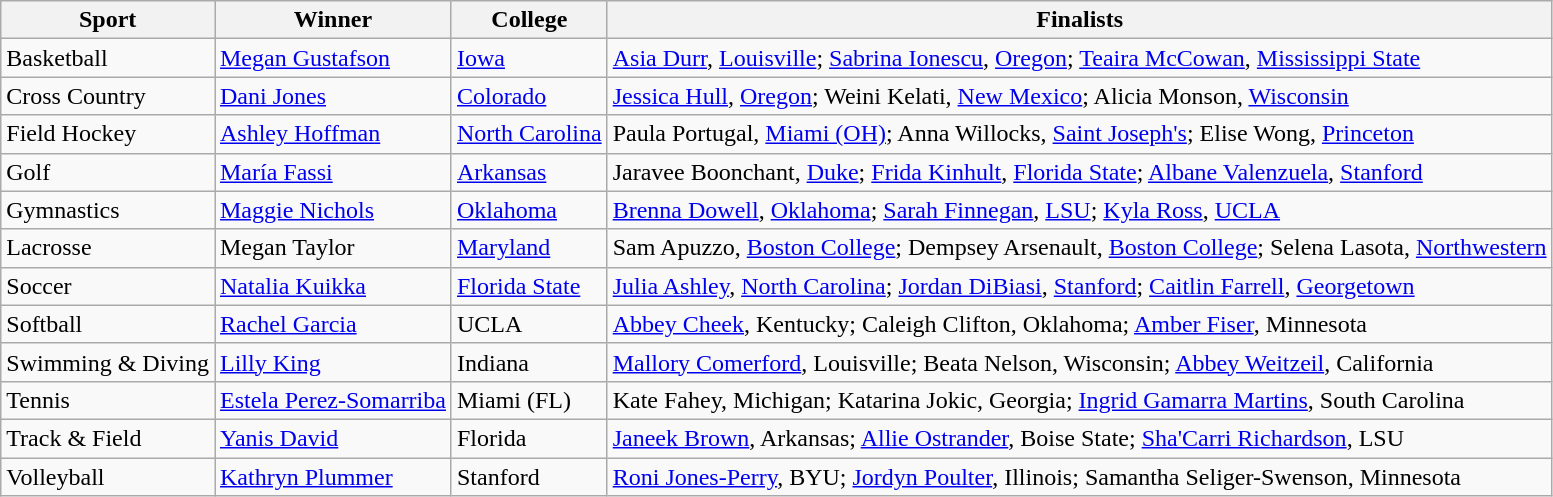<table class="wikitable">
<tr>
<th>Sport</th>
<th>Winner</th>
<th>College</th>
<th>Finalists</th>
</tr>
<tr>
<td>Basketball</td>
<td><a href='#'>Megan Gustafson</a></td>
<td><a href='#'>Iowa</a></td>
<td><a href='#'>Asia Durr</a>, <a href='#'>Louisville</a>; <a href='#'>Sabrina Ionescu</a>, <a href='#'>Oregon</a>; <a href='#'>Teaira McCowan</a>, <a href='#'>Mississippi State</a></td>
</tr>
<tr>
<td>Cross Country</td>
<td><a href='#'>Dani Jones</a></td>
<td><a href='#'>Colorado</a></td>
<td><a href='#'>Jessica Hull</a>, <a href='#'>Oregon</a>; Weini Kelati, <a href='#'>New Mexico</a>; Alicia Monson, <a href='#'>Wisconsin</a></td>
</tr>
<tr>
<td>Field Hockey</td>
<td><a href='#'>Ashley Hoffman</a></td>
<td><a href='#'>North Carolina</a></td>
<td>Paula Portugal, <a href='#'>Miami (OH)</a>; Anna Willocks, <a href='#'>Saint Joseph's</a>; Elise Wong, <a href='#'>Princeton</a></td>
</tr>
<tr>
<td>Golf</td>
<td><a href='#'>María Fassi</a></td>
<td><a href='#'>Arkansas</a></td>
<td>Jaravee Boonchant, <a href='#'>Duke</a>; <a href='#'>Frida Kinhult</a>, <a href='#'>Florida State</a>; <a href='#'>Albane Valenzuela</a>, <a href='#'>Stanford</a></td>
</tr>
<tr>
<td>Gymnastics</td>
<td><a href='#'>Maggie Nichols</a></td>
<td><a href='#'>Oklahoma</a></td>
<td><a href='#'>Brenna Dowell</a>, <a href='#'>Oklahoma</a>; <a href='#'>Sarah Finnegan</a>, <a href='#'>LSU</a>; <a href='#'>Kyla Ross</a>, <a href='#'>UCLA</a></td>
</tr>
<tr>
<td>Lacrosse</td>
<td>Megan Taylor</td>
<td><a href='#'>Maryland</a></td>
<td>Sam Apuzzo, <a href='#'>Boston College</a>; Dempsey Arsenault, <a href='#'>Boston College</a>; Selena Lasota, <a href='#'>Northwestern</a></td>
</tr>
<tr>
<td>Soccer</td>
<td><a href='#'>Natalia Kuikka</a></td>
<td><a href='#'>Florida State</a></td>
<td><a href='#'>Julia Ashley</a>, <a href='#'>North Carolina</a>; <a href='#'>Jordan DiBiasi</a>, <a href='#'>Stanford</a>; <a href='#'>Caitlin Farrell</a>, <a href='#'>Georgetown</a></td>
</tr>
<tr>
<td>Softball</td>
<td><a href='#'>Rachel Garcia</a></td>
<td>UCLA</td>
<td><a href='#'>Abbey Cheek</a>, Kentucky; Caleigh Clifton, Oklahoma; <a href='#'>Amber Fiser</a>, Minnesota</td>
</tr>
<tr>
<td>Swimming & Diving</td>
<td><a href='#'>Lilly King</a></td>
<td>Indiana</td>
<td><a href='#'>Mallory Comerford</a>, Louisville; Beata Nelson, Wisconsin; <a href='#'>Abbey Weitzeil</a>, California</td>
</tr>
<tr>
<td>Tennis</td>
<td><a href='#'>Estela Perez-Somarriba</a></td>
<td>Miami (FL)</td>
<td>Kate Fahey, Michigan; Katarina Jokic, Georgia; <a href='#'>Ingrid Gamarra Martins</a>, South Carolina</td>
</tr>
<tr>
<td>Track & Field</td>
<td><a href='#'>Yanis David</a></td>
<td>Florida</td>
<td><a href='#'>Janeek Brown</a>, Arkansas; <a href='#'>Allie Ostrander</a>, Boise State; <a href='#'>Sha'Carri Richardson</a>, LSU</td>
</tr>
<tr>
<td>Volleyball</td>
<td><a href='#'>Kathryn Plummer</a></td>
<td>Stanford</td>
<td><a href='#'>Roni Jones-Perry</a>, BYU; <a href='#'>Jordyn Poulter</a>, Illinois; Samantha Seliger-Swenson, Minnesota</td>
</tr>
</table>
